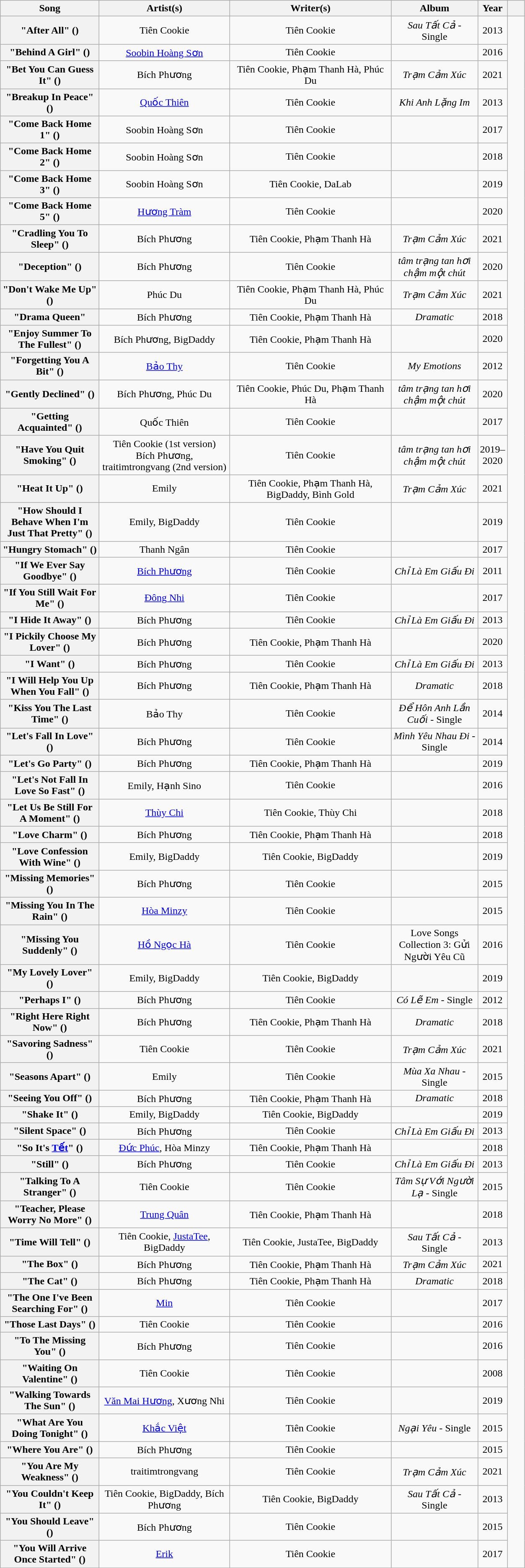<table class="wikitable sortable plainrowheaders" style="text-align:center;">
<tr>
<th scope="col" width="150">Song</th>
<th scope="col" width="200">Artist(s)</th>
<th scope="col" class="unsortable" width="250">Writer(s)</th>
<th scope="col" data-sort-type="text" width="130">Album</th>
<th scope="col" width="30">Year</th>
<th scope="col" class="unsortable" width="20"></th>
</tr>
<tr>
<th scope="row"> "After All" ()</th>
<td>Tiên Cookie</td>
<td>Tiên Cookie</td>
<td><em>Sau Tất Cả</em> - Single</td>
<td>2013</td>
<td rowspan="63"></td>
</tr>
<tr>
<th scope="row"> "Behind A Girl" ()</th>
<td><a href='#'>Soobin Hoàng Sơn</a></td>
<td>Tiên Cookie</td>
<td></td>
<td>2016</td>
</tr>
<tr>
<th scope="row"> "Bet You Can Guess It" ()</th>
<td>Bích Phương</td>
<td>Tiên Cookie, Phạm Thanh Hà, Phúc Du</td>
<td><em>Trạm Cảm Xúc</em></td>
<td>2021</td>
</tr>
<tr>
<th scope="row"> "Breakup In Peace" ()</th>
<td><a href='#'>Quốc Thiên</a></td>
<td>Tiên Cookie</td>
<td><em>Khi Anh Lặng Im</em></td>
<td>2013</td>
</tr>
<tr>
<th scope="row"> "Come Back Home 1" ()</th>
<td>Soobin Hoàng Sơn</td>
<td>Tiên Cookie</td>
<td></td>
<td>2017</td>
</tr>
<tr>
<th scope="row"> "Come Back Home 2" ()</th>
<td>Soobin Hoàng Sơn</td>
<td>Tiên Cookie</td>
<td></td>
<td>2018</td>
</tr>
<tr>
<th scope="row"> "Come Back Home 3" ()</th>
<td>Soobin Hoàng Sơn</td>
<td>Tiên Cookie, DaLab</td>
<td></td>
<td>2019</td>
</tr>
<tr>
<th scope="row"> "Come Back Home 5" ()</th>
<td><a href='#'>Hương Tràm</a></td>
<td>Tiên Cookie</td>
<td></td>
<td>2020</td>
</tr>
<tr>
<th scope="row"> "Cradling You To Sleep" ()</th>
<td>Bích Phương</td>
<td>Tiên Cookie, Phạm Thanh Hà</td>
<td><em>Trạm Cảm Xúc</em></td>
<td>2021</td>
</tr>
<tr>
<th scope="row"> "Deception" ()</th>
<td>Bích Phương</td>
<td>Tiên Cookie</td>
<td><em>tâm trạng tan hơi chậm một chút</em></td>
<td>2020</td>
</tr>
<tr>
<th scope="row"> "Don't Wake Me Up" ()</th>
<td>Phúc Du</td>
<td>Tiên Cookie, Phạm Thanh Hà, Phúc Du</td>
<td><em>Trạm Cảm Xúc</em></td>
<td>2021</td>
</tr>
<tr>
<th scope="row"> "Drama Queen"</th>
<td>Bích Phương</td>
<td>Tiên Cookie, Phạm Thanh Hà</td>
<td><em>Dramatic</em></td>
<td>2018</td>
</tr>
<tr>
<th scope="row"> "Enjoy Summer To The Fullest" ()</th>
<td>Bích Phương, BigDaddy</td>
<td>Tiên Cookie, Phạm Thanh Hà</td>
<td></td>
<td>2020</td>
</tr>
<tr>
<th scope="row"> "Forgetting You A Bit" ()</th>
<td><a href='#'>Bảo Thy</a></td>
<td>Tiên Cookie</td>
<td><em>My Emotions</em></td>
<td>2012</td>
</tr>
<tr>
<th scope="row"> "Gently Declined" ()</th>
<td>Bích Phương, Phúc Du</td>
<td>Tiên Cookie, Phúc Du, Phạm Thanh Hà</td>
<td><em>tâm trạng tan hơi chậm một chút</em></td>
<td>2020</td>
</tr>
<tr>
<th scope="row"> "Getting Acquainted" ()</th>
<td>Quốc Thiên</td>
<td>Tiên Cookie</td>
<td></td>
<td>2017</td>
</tr>
<tr>
<th scope="row"> "Have You Quit Smoking" ()</th>
<td>Tiên Cookie (1st version)<br>Bích Phương, traitimtrongvang (2nd version)</td>
<td>Tiên Cookie</td>
<td><em>tâm trạng tan hơi chậm một chút</em></td>
<td>2019–2020</td>
</tr>
<tr>
<th scope="row"> "Heat It Up" ()</th>
<td>Emily</td>
<td>Tiên Cookie, Phạm Thanh Hà, BigDaddy, Bình Gold</td>
<td><em>Trạm Cảm Xúc</em></td>
<td>2021</td>
</tr>
<tr>
<th scope="row"> "How Should I Behave When I'm Just That Pretty" ()</th>
<td>Emily, BigDaddy</td>
<td>Tiên Cookie</td>
<td></td>
<td>2019</td>
</tr>
<tr>
<th scope="row"> "Hungry Stomach" ()</th>
<td>Thanh Ngân</td>
<td>Tiên Cookie</td>
<td></td>
<td>2017</td>
</tr>
<tr>
<th scope="row"> "If We Ever Say Goodbye" ()</th>
<td><a href='#'>Bích Phương</a></td>
<td>Tiên Cookie</td>
<td><em>Chỉ Là Em Giấu Đi</em></td>
<td>2011</td>
</tr>
<tr>
<th scope="row"> "If You Still Wait For Me" ()</th>
<td><a href='#'>Đông Nhi</a></td>
<td>Tiên Cookie</td>
<td></td>
<td>2017</td>
</tr>
<tr>
<th scope="row"> "I Hide It Away" ()</th>
<td>Bích Phương</td>
<td>Tiên Cookie</td>
<td><em>Chỉ Là Em Giấu Đi</em></td>
<td>2013</td>
</tr>
<tr>
<th scope="row"> "I Pickily Choose My Lover" ()</th>
<td>Bích Phương</td>
<td>Tiên Cookie, Phạm Thanh Hà</td>
<td></td>
<td>2020</td>
</tr>
<tr>
<th scope="row"> "I Want" ()</th>
<td>Bích Phương</td>
<td>Tiên Cookie</td>
<td><em>Chỉ Là Em Giấu Đi</em></td>
<td>2013</td>
</tr>
<tr>
<th scope="row"> "I Will Help You Up When You Fall" ()</th>
<td>Bích Phương</td>
<td>Tiên Cookie, Phạm Thanh Hà</td>
<td><em>Dramatic</em></td>
<td>2018</td>
</tr>
<tr>
<th scope="row"> "Kiss You The Last Time" ()</th>
<td>Bảo Thy</td>
<td>Tiên Cookie</td>
<td><em>Để Hôn Anh Lần Cuối</em> - Single</td>
<td>2014</td>
</tr>
<tr>
<th scope="row"> "Let's Fall In Love" ()</th>
<td>Bích Phương</td>
<td>Tiên Cookie</td>
<td><em>Mình Yêu Nhau Đi</em> - Single</td>
<td>2014</td>
</tr>
<tr>
<th scope="row"> "Let's Go Party" ()</th>
<td>Bích Phương</td>
<td>Tiên Cookie, Phạm Thanh Hà</td>
<td></td>
<td>2019</td>
</tr>
<tr>
<th scope="row"> "Let's Not Fall In Love So Fast" ()</th>
<td>Emily, Hạnh Sino</td>
<td>Tiên Cookie</td>
<td></td>
<td>2016</td>
</tr>
<tr>
<th scope="row"> "Let Us Be Still For A Moment" ()</th>
<td><a href='#'>Thùy Chi</a></td>
<td>Tiên Cookie, Thùy Chi</td>
<td></td>
<td>2018</td>
</tr>
<tr>
<th scope="row"> "Love Charm" ()</th>
<td>Bích Phương</td>
<td>Tiên Cookie, Phạm Thanh Hà</td>
<td></td>
<td>2018</td>
</tr>
<tr>
<th scope="row"> "Love Confession With Wine" ()</th>
<td>Emily, BigDaddy</td>
<td>Tiên Cookie, BigDaddy</td>
<td></td>
<td>2019</td>
</tr>
<tr>
<th scope="row"> "Missing Memories" ()</th>
<td>Bích Phương</td>
<td>Tiên Cookie</td>
<td></td>
<td>2015</td>
</tr>
<tr>
<th scope="row"> "Missing You In The Rain" ()</th>
<td><a href='#'>Hòa Minzy</a></td>
<td>Tiên Cookie</td>
<td></td>
<td>2015</td>
</tr>
<tr>
<th scope="row"> "Missing You Suddenly" ()</th>
<td><a href='#'>Hồ Ngọc Hà</a></td>
<td>Tiên Cookie</td>
<td>Love Songs Collection 3: Gửi Người Yêu Cũ</td>
<td>2016</td>
</tr>
<tr>
<th scope="row"> "My Lovely Lover" ()</th>
<td>Emily, BigDaddy</td>
<td>Tiên Cookie, BigDaddy</td>
<td></td>
<td>2019</td>
</tr>
<tr>
<th scope="row"> "Perhaps I" ()</th>
<td>Bích Phương</td>
<td>Tiên Cookie</td>
<td><em>Có Lẽ Em</em> - Single</td>
<td>2012</td>
</tr>
<tr>
<th scope="row"> "Right Here Right Now" ()</th>
<td>Bích Phương</td>
<td>Tiên Cookie, Phạm Thanh Hà</td>
<td><em>Dramatic</em></td>
<td>2018</td>
</tr>
<tr>
<th scope="row"> "Savoring Sadness" ()</th>
<td>Tiên Cookie</td>
<td>Tiên Cookie</td>
<td><em>Trạm Cảm Xúc</em></td>
<td>2021</td>
</tr>
<tr>
<th scope="row"> "Seasons Apart" ()</th>
<td>Emily</td>
<td>Tiên Cookie</td>
<td><em>Mùa Xa Nhau</em> - Single</td>
<td>2015</td>
</tr>
<tr>
<th scope="row"> "Seeing You Off" ()</th>
<td>Bích Phương</td>
<td>Tiên Cookie, Phạm Thanh Hà</td>
<td><em>Dramatic</em></td>
<td>2018</td>
</tr>
<tr>
<th scope="row"> "Shake It" ()</th>
<td>Emily, BigDaddy</td>
<td>Tiên Cookie, BigDaddy</td>
<td></td>
<td>2019</td>
</tr>
<tr>
<th scope="row"> "Silent Space" ()</th>
<td>Bích Phương</td>
<td>Tiên Cookie</td>
<td><em>Chỉ Là Em Giấu Đi</em></td>
<td>2013</td>
</tr>
<tr>
<th scope="row"> "So It's <a href='#'>Tết</a>" ()</th>
<td><a href='#'>Đức Phúc</a>, Hòa Minzy</td>
<td>Tiên Cookie, Phạm Thanh Hà</td>
<td></td>
<td>2018</td>
</tr>
<tr>
<th scope="row"> "Still" ()</th>
<td>Bích Phương</td>
<td>Tiên Cookie</td>
<td><em>Chỉ Là Em Giấu Đi</em></td>
<td>2013</td>
</tr>
<tr>
<th scope="row"> "Talking To A Stranger" ()</th>
<td>Tiên Cookie</td>
<td>Tiên Cookie</td>
<td><em>Tâm Sự Với Người Lạ</em> - Single</td>
<td>2015</td>
</tr>
<tr>
<th scope="row"> "Teacher, Please Worry No More" ()</th>
<td><a href='#'>Trung Quân</a></td>
<td>Tiên Cookie, Phạm Thanh Hà</td>
<td></td>
<td>2018</td>
</tr>
<tr>
<th scope="row"> "Time Will Tell" ()</th>
<td>Tiên Cookie, <a href='#'>JustaTee</a>, BigDaddy</td>
<td>Tiên Cookie, JustaTee, BigDaddy</td>
<td><em>Sau Tất Cả</em> - Single</td>
<td>2013</td>
</tr>
<tr>
<th scope="row"> "The Box" ()</th>
<td>Bích Phương</td>
<td>Tiên Cookie, Phạm Thanh Hà</td>
<td><em>Trạm Cảm Xúc</em></td>
<td>2021</td>
</tr>
<tr>
<th scope="row"> "The Cat" ()</th>
<td>Bích Phương</td>
<td>Tiên Cookie, Phạm Thanh Hà</td>
<td><em>Dramatic</em></td>
<td>2018</td>
</tr>
<tr>
<th scope="row"> "The One I've Been Searching For" ()</th>
<td><a href='#'>Min</a></td>
<td>Tiên Cookie</td>
<td></td>
<td>2017</td>
</tr>
<tr>
<th scope="row"> "Those Last Days" ()</th>
<td>Tiên Cookie</td>
<td>Tiên Cookie</td>
<td></td>
<td>2016</td>
</tr>
<tr>
<th scope="row"> "To The Missing You" ()</th>
<td>Bích Phương</td>
<td>Tiên Cookie</td>
<td></td>
<td>2016</td>
</tr>
<tr>
<th scope="row"> "Waiting On Valentine" ()</th>
<td>Tiên Cookie</td>
<td>Tiên Cookie</td>
<td></td>
<td>2008</td>
</tr>
<tr>
<th scope="row"> "Walking Towards The Sun" ()</th>
<td><a href='#'>Văn Mai Hương</a>, Xương Nhi</td>
<td>Tiên Cookie</td>
<td></td>
<td>2019</td>
</tr>
<tr>
<th scope="row"> "What Are You Doing Tonight" ()</th>
<td><a href='#'>Khắc Việt</a></td>
<td>Tiên Cookie</td>
<td><em>Ngại Yêu</em> - Single</td>
<td>2015</td>
</tr>
<tr>
<th scope="row"> "Where You Are" ()</th>
<td>Bích Phương</td>
<td>Tiên Cookie</td>
<td></td>
<td>2015</td>
</tr>
<tr>
<th scope="row"> "You Are My Weakness" ()</th>
<td>traitimtrongvang</td>
<td>Tiên Cookie</td>
<td><em>Trạm Cảm Xúc</em></td>
<td>2021</td>
</tr>
<tr>
<th scope="row"> "You Couldn't Keep It" ()</th>
<td>Tiên Cookie, BigDaddy, Bích Phương</td>
<td>Tiên Cookie, BigDaddy</td>
<td><em>Sau Tất Cả</em> - Single</td>
<td>2013</td>
</tr>
<tr>
<th scope="row"> "You Should Leave" ()</th>
<td>Bích Phương</td>
<td>Tiên Cookie</td>
<td></td>
<td>2015</td>
</tr>
<tr>
<th scope="row"> "You Will Arrive Once Started" ()</th>
<td><a href='#'>Erik</a></td>
<td>Tiên Cookie</td>
<td></td>
<td>2017</td>
</tr>
</table>
